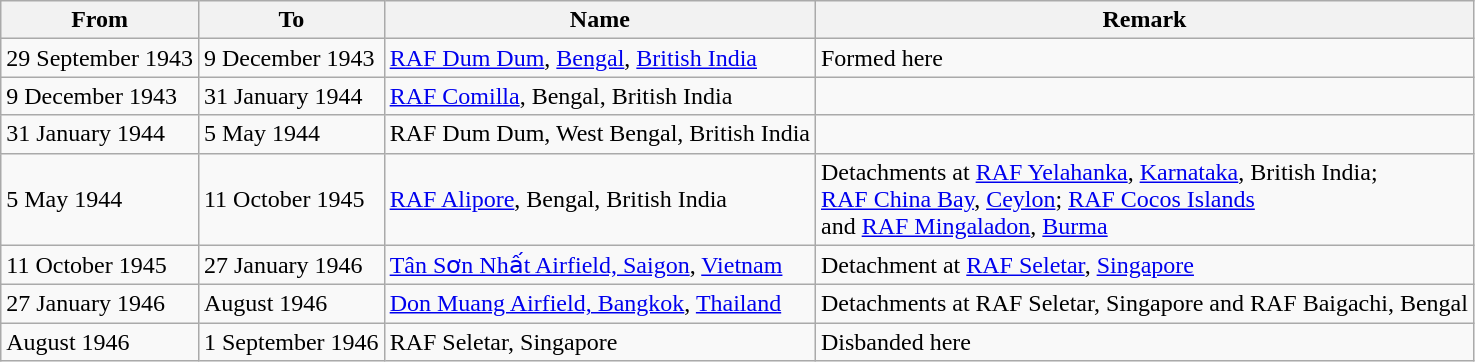<table class="wikitable">
<tr>
<th>From</th>
<th>To</th>
<th>Name</th>
<th>Remark</th>
</tr>
<tr>
<td>29 September 1943</td>
<td>9 December 1943</td>
<td><a href='#'>RAF Dum Dum</a>, <a href='#'>Bengal</a>, <a href='#'>British India</a></td>
<td>Formed here</td>
</tr>
<tr>
<td>9 December 1943</td>
<td>31 January 1944</td>
<td><a href='#'>RAF Comilla</a>, Bengal, British India</td>
<td></td>
</tr>
<tr>
<td>31 January 1944</td>
<td>5 May 1944</td>
<td>RAF Dum Dum, West Bengal, British India</td>
<td></td>
</tr>
<tr>
<td>5 May 1944</td>
<td>11 October 1945</td>
<td><a href='#'>RAF Alipore</a>, Bengal, British India</td>
<td>Detachments at <a href='#'>RAF Yelahanka</a>, <a href='#'>Karnataka</a>, British India;<br><a href='#'>RAF China Bay</a>, <a href='#'>Ceylon</a>; <a href='#'>RAF Cocos Islands</a><br> and <a href='#'>RAF Mingaladon</a>, <a href='#'>Burma</a></td>
</tr>
<tr>
<td>11 October 1945</td>
<td>27 January 1946</td>
<td><a href='#'>Tân Sơn Nhất Airfield, Saigon</a>, <a href='#'>Vietnam</a></td>
<td>Detachment at <a href='#'>RAF Seletar</a>, <a href='#'>Singapore</a></td>
</tr>
<tr>
<td>27 January 1946</td>
<td>August 1946</td>
<td><a href='#'>Don Muang Airfield, Bangkok</a>, <a href='#'>Thailand</a></td>
<td>Detachments at RAF Seletar, Singapore and RAF Baigachi, Bengal</td>
</tr>
<tr>
<td>August 1946</td>
<td>1 September 1946</td>
<td>RAF Seletar, Singapore</td>
<td>Disbanded here</td>
</tr>
</table>
